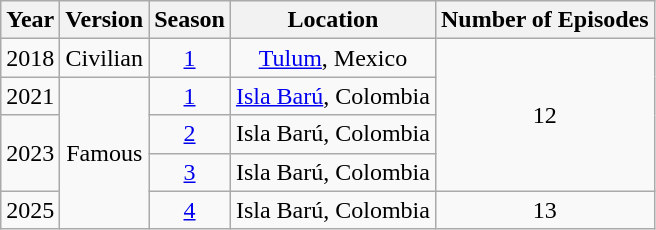<table class="wikitable">
<tr>
<th>Year</th>
<th>Version</th>
<th>Season</th>
<th>Location</th>
<th>Number of Episodes</th>
</tr>
<tr>
<td>2018</td>
<td style="text-align:center;">Civilian</td>
<td style="text-align:center;"><a href='#'>1</a></td>
<td style="text-align:center;"><a href='#'>Tulum</a>, Mexico</td>
<td rowspan="4" style="text-align:center;">12</td>
</tr>
<tr>
<td>2021</td>
<td rowspan="4" style="text-align:center;">Famous</td>
<td style="text-align:center;"><a href='#'>1</a></td>
<td><a href='#'>Isla Barú</a>, Colombia</td>
</tr>
<tr>
<td rowspan="2" style="text-align:center;">2023</td>
<td style="text-align:center;"><a href='#'>2</a></td>
<td>Isla Barú, Colombia</td>
</tr>
<tr>
<td style="text-align:center;"><a href='#'>3</a></td>
<td>Isla Barú, Colombia</td>
</tr>
<tr>
<td style="text-align:center;">2025</td>
<td style="text-align:center;"><a href='#'>4</a></td>
<td>Isla Barú, Colombia</td>
<td style="text-align:center;">13</td>
</tr>
</table>
